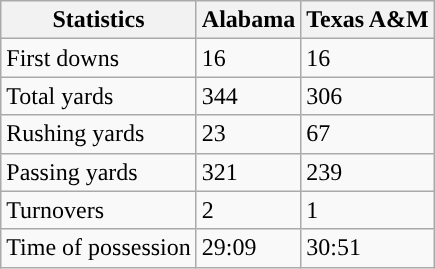<table class="wikitable" style="float: left;">
<tr>
<th>Statistics</th>
<th>Alabama</th>
<th>Texas A&M</th>
</tr>
<tr>
<td>First downs</td>
<td>16</td>
<td>16</td>
</tr>
<tr>
<td>Total yards</td>
<td>344</td>
<td>306</td>
</tr>
<tr>
<td>Rushing yards</td>
<td>23</td>
<td>67</td>
</tr>
<tr>
<td>Passing yards</td>
<td>321</td>
<td>239</td>
</tr>
<tr>
<td>Turnovers</td>
<td>2</td>
<td>1</td>
</tr>
<tr>
<td>Time of possession</td>
<td>29:09</td>
<td>30:51</td>
</tr>
</table>
